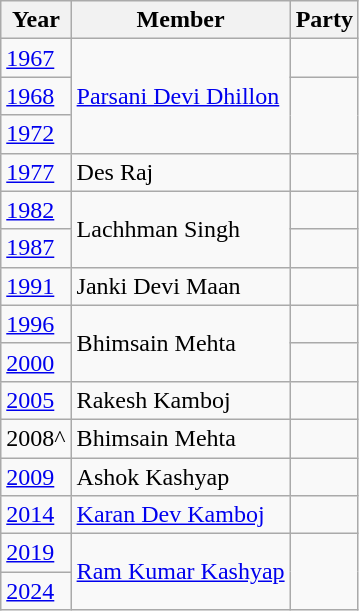<table class="wikitable">
<tr>
<th>Year</th>
<th>Member</th>
<th colspan="2">Party</th>
</tr>
<tr>
<td><a href='#'>1967</a></td>
<td rowspan=3><a href='#'>Parsani Devi Dhillon</a></td>
<td></td>
</tr>
<tr>
<td><a href='#'>1968</a></td>
</tr>
<tr>
<td><a href='#'>1972</a></td>
</tr>
<tr>
<td><a href='#'>1977</a></td>
<td>Des Raj</td>
<td></td>
</tr>
<tr>
<td><a href='#'>1982</a></td>
<td rowspan=2>Lachhman Singh</td>
<td></td>
</tr>
<tr>
<td><a href='#'>1987</a></td>
</tr>
<tr>
<td><a href='#'>1991</a></td>
<td>Janki Devi Maan</td>
<td></td>
</tr>
<tr>
<td><a href='#'>1996</a></td>
<td rowspan=2>Bhimsain Mehta</td>
<td></td>
</tr>
<tr>
<td><a href='#'>2000</a></td>
</tr>
<tr>
<td><a href='#'>2005</a></td>
<td>Rakesh Kamboj</td>
<td></td>
</tr>
<tr>
<td>2008^</td>
<td>Bhimsain Mehta</td>
</tr>
<tr>
<td><a href='#'>2009</a></td>
<td>Ashok Kashyap</td>
<td></td>
</tr>
<tr>
<td><a href='#'>2014</a></td>
<td><a href='#'>Karan Dev Kamboj</a></td>
<td></td>
</tr>
<tr>
<td><a href='#'>2019</a></td>
<td rowspan=2><a href='#'>Ram Kumar Kashyap</a></td>
</tr>
<tr>
<td><a href='#'>2024</a></td>
</tr>
</table>
